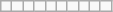<table class="wikitable letters-table">
<tr>
<td></td>
<td></td>
<td></td>
<td></td>
<td></td>
<td></td>
<td></td>
<td></td>
<td></td>
<td></td>
</tr>
</table>
